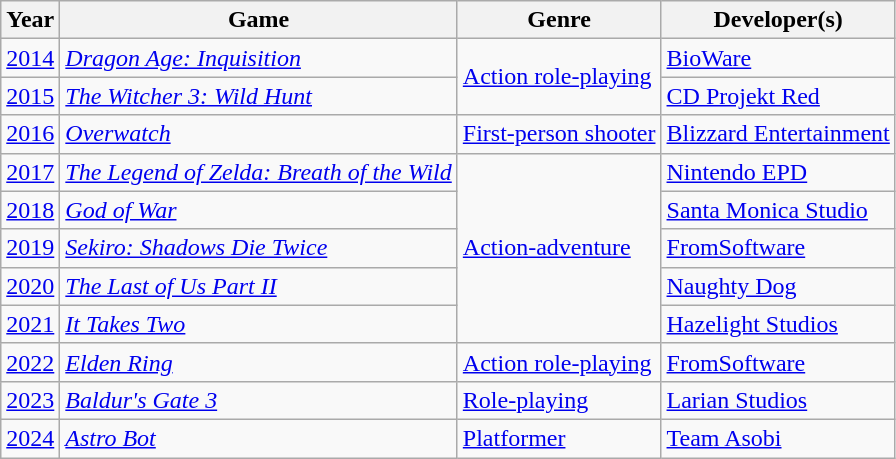<table class="wikitable">
<tr>
<th>Year</th>
<th>Game</th>
<th>Genre</th>
<th>Developer(s)</th>
</tr>
<tr>
<td><a href='#'>2014</a></td>
<td><em><a href='#'>Dragon Age: Inquisition</a></em></td>
<td rowspan="2"><a href='#'>Action role-playing</a></td>
<td><a href='#'>BioWare</a></td>
</tr>
<tr>
<td><a href='#'>2015</a></td>
<td><em><a href='#'>The Witcher 3: Wild Hunt</a></em></td>
<td><a href='#'>CD Projekt Red</a></td>
</tr>
<tr>
<td><a href='#'>2016</a></td>
<td><em><a href='#'>Overwatch</a></em></td>
<td><a href='#'>First-person shooter</a></td>
<td><a href='#'>Blizzard Entertainment</a></td>
</tr>
<tr>
<td><a href='#'>2017</a></td>
<td><em><a href='#'>The Legend of Zelda: Breath of the Wild</a></em></td>
<td rowspan="5"><a href='#'>Action-adventure</a></td>
<td><a href='#'>Nintendo EPD</a></td>
</tr>
<tr>
<td><a href='#'>2018</a></td>
<td><em><a href='#'>God of War</a></em></td>
<td><a href='#'>Santa Monica Studio</a></td>
</tr>
<tr>
<td><a href='#'>2019</a></td>
<td><em><a href='#'>Sekiro: Shadows Die Twice</a></em></td>
<td><a href='#'>FromSoftware</a></td>
</tr>
<tr>
<td><a href='#'>2020</a></td>
<td><em><a href='#'>The Last of Us Part II</a></em></td>
<td><a href='#'>Naughty Dog</a></td>
</tr>
<tr>
<td><a href='#'>2021</a></td>
<td><em><a href='#'>It Takes Two</a></em></td>
<td><a href='#'>Hazelight Studios</a></td>
</tr>
<tr>
<td><a href='#'>2022</a></td>
<td><em><a href='#'>Elden Ring</a></em></td>
<td><a href='#'>Action role-playing</a></td>
<td><a href='#'>FromSoftware</a></td>
</tr>
<tr>
<td><a href='#'>2023</a></td>
<td><em><a href='#'>Baldur's Gate 3</a></em></td>
<td><a href='#'>Role-playing</a></td>
<td><a href='#'>Larian Studios</a></td>
</tr>
<tr>
<td><a href='#'>2024</a></td>
<td><em><a href='#'>Astro Bot</a></em></td>
<td><a href='#'>Platformer</a></td>
<td><a href='#'>Team Asobi</a></td>
</tr>
</table>
